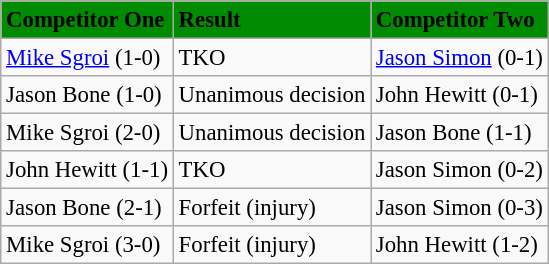<table class="wikitable" style="font-size:95%">
<tr style="background:#008b00;">
<td><strong>Competitor One</strong></td>
<td><strong>Result</strong></td>
<td><strong>Competitor Two</strong></td>
</tr>
<tr>
<td><a href='#'>Mike Sgroi</a> (1-0)</td>
<td>TKO</td>
<td><a href='#'>Jason Simon</a> (0-1)</td>
</tr>
<tr>
<td>Jason Bone (1-0)</td>
<td>Unanimous decision</td>
<td>John Hewitt (0-1)</td>
</tr>
<tr>
<td>Mike Sgroi (2-0)</td>
<td>Unanimous decision</td>
<td>Jason Bone (1-1)</td>
</tr>
<tr>
<td>John Hewitt (1-1)</td>
<td>TKO</td>
<td>Jason Simon (0-2)</td>
</tr>
<tr>
<td>Jason Bone (2-1)</td>
<td>Forfeit (injury)</td>
<td>Jason Simon (0-3)</td>
</tr>
<tr>
<td>Mike Sgroi (3-0)</td>
<td>Forfeit (injury)</td>
<td>John Hewitt (1-2)</td>
</tr>
</table>
